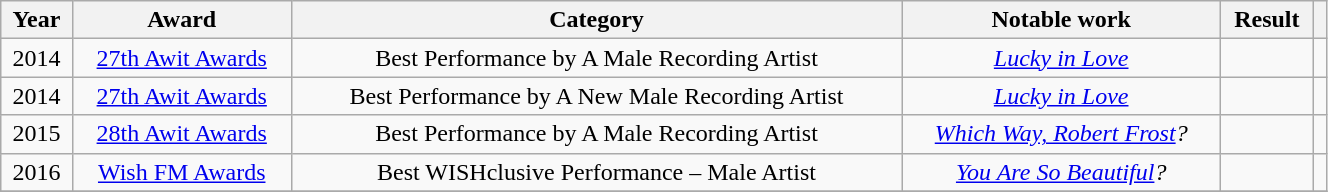<table class="wikitable" style="text-align:center" width=70%>
<tr>
<th>Year</th>
<th>Award</th>
<th>Category</th>
<th>Notable work</th>
<th>Result</th>
<th></th>
</tr>
<tr>
<td>2014</td>
<td><a href='#'>27th Awit Awards</a></td>
<td>Best Performance by A Male Recording Artist</td>
<td><em><a href='#'>Lucky in Love</a></em></td>
<td></td>
<td></td>
</tr>
<tr>
<td>2014</td>
<td><a href='#'>27th Awit Awards</a></td>
<td>Best Performance by A New Male Recording Artist</td>
<td><em><a href='#'>Lucky in Love</a></em></td>
<td></td>
<td></td>
</tr>
<tr>
<td>2015</td>
<td><a href='#'>28th Awit Awards</a></td>
<td>Best Performance by A Male Recording Artist</td>
<td><em><a href='#'>Which Way, Robert Frost</a>?</em></td>
<td></td>
<td></td>
</tr>
<tr>
<td>2016</td>
<td><a href='#'>Wish FM Awards</a></td>
<td>Best WISHclusive Performance – Male Artist</td>
<td><em><a href='#'>You Are So Beautiful</a>?</em></td>
<td></td>
<td></td>
</tr>
<tr>
</tr>
</table>
